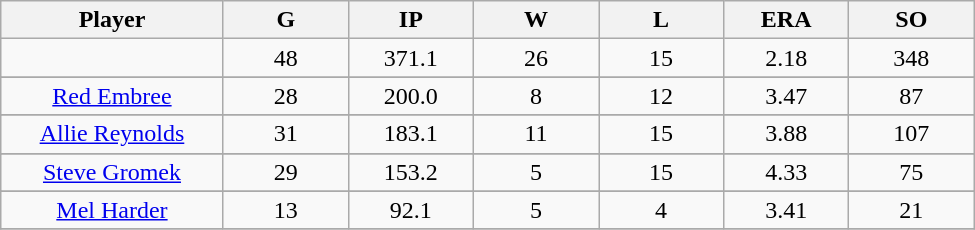<table class="wikitable sortable">
<tr>
<th bgcolor="#DDDDFF" width="16%">Player</th>
<th bgcolor="#DDDDFF" width="9%">G</th>
<th bgcolor="#DDDDFF" width="9%">IP</th>
<th bgcolor="#DDDDFF" width="9%">W</th>
<th bgcolor="#DDDDFF" width="9%">L</th>
<th bgcolor="#DDDDFF" width="9%">ERA</th>
<th bgcolor="#DDDDFF" width="9%">SO</th>
</tr>
<tr align="center">
<td></td>
<td>48</td>
<td>371.1</td>
<td>26</td>
<td>15</td>
<td>2.18</td>
<td>348</td>
</tr>
<tr>
</tr>
<tr align="center">
<td><a href='#'>Red Embree</a></td>
<td>28</td>
<td>200.0</td>
<td>8</td>
<td>12</td>
<td>3.47</td>
<td>87</td>
</tr>
<tr>
</tr>
<tr align="center">
<td><a href='#'>Allie Reynolds</a></td>
<td>31</td>
<td>183.1</td>
<td>11</td>
<td>15</td>
<td>3.88</td>
<td>107</td>
</tr>
<tr>
</tr>
<tr align="center">
<td><a href='#'>Steve Gromek</a></td>
<td>29</td>
<td>153.2</td>
<td>5</td>
<td>15</td>
<td>4.33</td>
<td>75</td>
</tr>
<tr>
</tr>
<tr align="center">
<td><a href='#'>Mel Harder</a></td>
<td>13</td>
<td>92.1</td>
<td>5</td>
<td>4</td>
<td>3.41</td>
<td>21</td>
</tr>
<tr align="center">
</tr>
</table>
